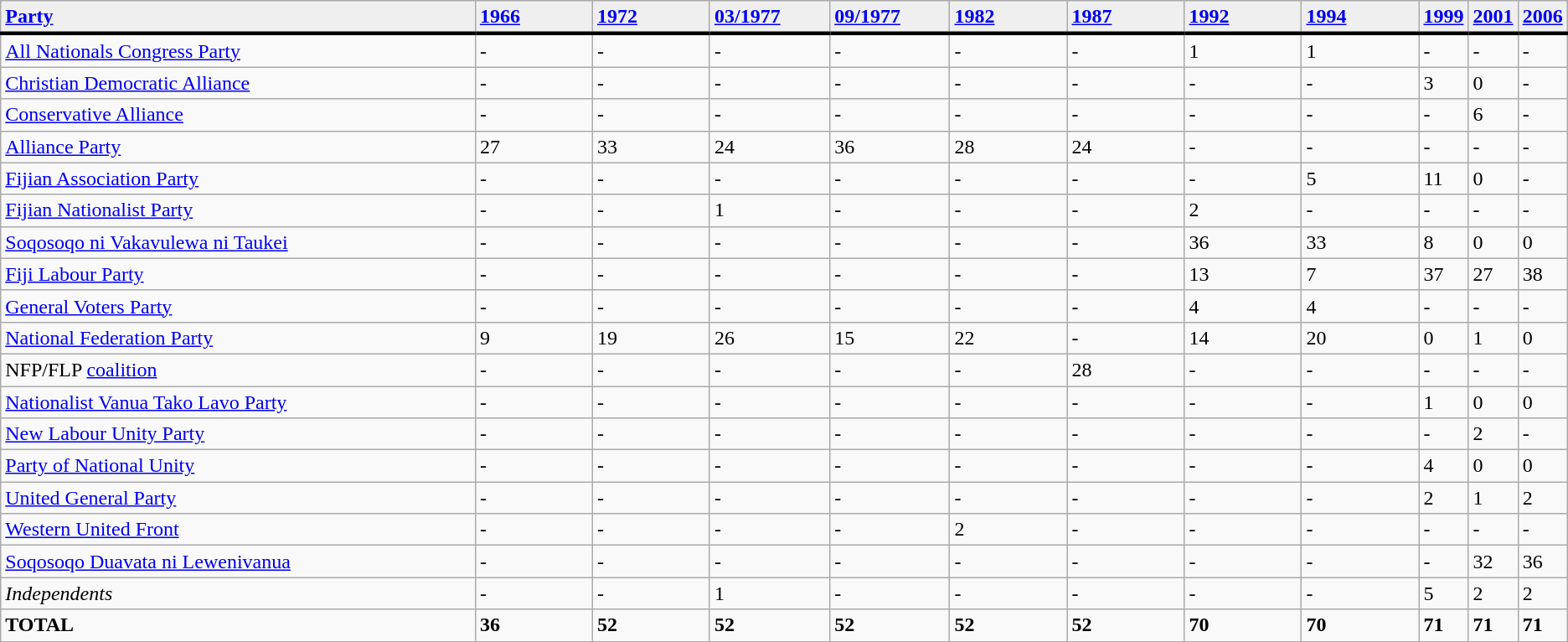<table class="wikitable">
<tr>
<td td width="33%" style="border-bottom:3px solid; background:#efefef;"><strong><a href='#'>Party</a></strong></td>
<td td width="8%" style="border-bottom:3px solid; background:#efefef;"><strong><a href='#'>1966</a></strong></td>
<td td width="8%" style="border-bottom:3px solid; background:#efefef;"><strong><a href='#'>1972</a></strong></td>
<td td width="8%" style="border-bottom:3px solid; background:#efefef;"><strong><a href='#'>03/1977</a></strong></td>
<td td width="8%" style="border-bottom:3px solid; background:#efefef;"><strong><a href='#'>09/1977</a></strong></td>
<td td width="8%" style="border-bottom:3px solid; background:#efefef;"><strong><a href='#'>1982</a></strong></td>
<td td width="8%" style="border-bottom:3px solid; background:#efefef;"><strong><a href='#'>1987</a></strong></td>
<td td width="8%" style="border-bottom:3px solid; background:#efefef;"><strong><a href='#'>1992</a></strong></td>
<td td width="8%" style="border-bottom:3px solid; background:#efefef;"><strong><a href='#'>1994</a></strong></td>
<td td width="8%" style="border-bottom:3px solid; background:#efefef;"><strong><a href='#'>1999</a></strong></td>
<td td width="8%" style="border-bottom:3px solid; background:#efefef;"><strong><a href='#'>2001</a></strong></td>
<td td width="8%" style="border-bottom:3px solid; background:#efefef;"><strong><a href='#'>2006</a></strong></td>
</tr>
<tr>
<td><a href='#'>All Nationals Congress Party</a></td>
<td>-</td>
<td>-</td>
<td>-</td>
<td>-</td>
<td>-</td>
<td>-</td>
<td>1</td>
<td>1</td>
<td>-</td>
<td>-</td>
<td>-</td>
</tr>
<tr>
<td><a href='#'>Christian Democratic Alliance</a></td>
<td>-</td>
<td>-</td>
<td>-</td>
<td>-</td>
<td>-</td>
<td>-</td>
<td>-</td>
<td>-</td>
<td>3</td>
<td>0</td>
<td>-</td>
</tr>
<tr>
<td><a href='#'>Conservative Alliance</a></td>
<td>-</td>
<td>-</td>
<td>-</td>
<td>-</td>
<td>-</td>
<td>-</td>
<td>-</td>
<td>-</td>
<td>-</td>
<td>6</td>
<td>-</td>
</tr>
<tr>
<td><a href='#'>Alliance Party</a></td>
<td>27</td>
<td>33</td>
<td>24</td>
<td>36</td>
<td>28</td>
<td>24</td>
<td>-</td>
<td>-</td>
<td>-</td>
<td>-</td>
<td>-</td>
</tr>
<tr>
<td><a href='#'>Fijian Association Party</a></td>
<td>-</td>
<td>-</td>
<td>-</td>
<td>-</td>
<td>-</td>
<td>-</td>
<td>-</td>
<td>5</td>
<td>11</td>
<td>0</td>
<td>-</td>
</tr>
<tr>
<td><a href='#'>Fijian Nationalist Party</a></td>
<td>-</td>
<td>-</td>
<td>1</td>
<td>-</td>
<td>-</td>
<td>-</td>
<td>2</td>
<td>-</td>
<td>-</td>
<td>-</td>
<td>-</td>
</tr>
<tr>
<td><a href='#'>Soqosoqo ni Vakavulewa ni Taukei</a></td>
<td>-</td>
<td>-</td>
<td>-</td>
<td>-</td>
<td>-</td>
<td>-</td>
<td>36</td>
<td>33</td>
<td>8</td>
<td>0</td>
<td>0</td>
</tr>
<tr>
<td><a href='#'>Fiji Labour Party</a></td>
<td>-</td>
<td>-</td>
<td>-</td>
<td>-</td>
<td>-</td>
<td>-</td>
<td>13</td>
<td>7</td>
<td>37</td>
<td>27</td>
<td>38</td>
</tr>
<tr>
<td><a href='#'>General Voters Party</a></td>
<td>-</td>
<td>-</td>
<td>-</td>
<td>-</td>
<td>-</td>
<td>-</td>
<td>4</td>
<td>4</td>
<td>-</td>
<td>-</td>
<td>-</td>
</tr>
<tr>
<td><a href='#'>National Federation Party</a></td>
<td>9</td>
<td>19</td>
<td>26</td>
<td>15</td>
<td>22</td>
<td>-</td>
<td>14</td>
<td>20</td>
<td>0</td>
<td>1</td>
<td>0</td>
</tr>
<tr>
<td>NFP/FLP <a href='#'>coalition</a></td>
<td>-</td>
<td>-</td>
<td>-</td>
<td>-</td>
<td>-</td>
<td>28</td>
<td>-</td>
<td>-</td>
<td>-</td>
<td>-</td>
<td>-</td>
</tr>
<tr>
<td><a href='#'>Nationalist Vanua Tako Lavo Party</a></td>
<td>-</td>
<td>-</td>
<td>-</td>
<td>-</td>
<td>-</td>
<td>-</td>
<td>-</td>
<td>-</td>
<td>1</td>
<td>0</td>
<td>0</td>
</tr>
<tr>
<td><a href='#'>New Labour Unity Party</a></td>
<td>-</td>
<td>-</td>
<td>-</td>
<td>-</td>
<td>-</td>
<td>-</td>
<td>-</td>
<td>-</td>
<td>-</td>
<td>2</td>
<td>-</td>
</tr>
<tr>
<td><a href='#'>Party of National Unity</a></td>
<td>-</td>
<td>-</td>
<td>-</td>
<td>-</td>
<td>-</td>
<td>-</td>
<td>-</td>
<td>-</td>
<td>4</td>
<td>0</td>
<td>0</td>
</tr>
<tr>
<td><a href='#'>United General Party</a></td>
<td>-</td>
<td>-</td>
<td>-</td>
<td>-</td>
<td>-</td>
<td>-</td>
<td>-</td>
<td>-</td>
<td>2</td>
<td>1</td>
<td>2</td>
</tr>
<tr>
<td><a href='#'>Western United Front</a></td>
<td>-</td>
<td>-</td>
<td>-</td>
<td>-</td>
<td>2</td>
<td>-</td>
<td>-</td>
<td>-</td>
<td>-</td>
<td>-</td>
<td>-</td>
</tr>
<tr>
<td><a href='#'>Soqosoqo Duavata ni Lewenivanua</a></td>
<td>-</td>
<td>-</td>
<td>-</td>
<td>-</td>
<td>-</td>
<td>-</td>
<td>-</td>
<td>-</td>
<td>-</td>
<td>32</td>
<td>36</td>
</tr>
<tr>
<td><em>Independents</em></td>
<td>-</td>
<td>-</td>
<td>1</td>
<td>-</td>
<td>-</td>
<td>-</td>
<td>-</td>
<td>-</td>
<td>5</td>
<td>2</td>
<td>2</td>
</tr>
<tr>
<td><strong>TOTAL</strong></td>
<td><strong>36</strong></td>
<td><strong>52</strong></td>
<td><strong>52</strong></td>
<td><strong>52</strong></td>
<td><strong>52</strong></td>
<td><strong>52</strong></td>
<td><strong>70</strong></td>
<td><strong>70</strong></td>
<td><strong>71</strong></td>
<td><strong>71</strong></td>
<td><strong>71</strong></td>
</tr>
</table>
